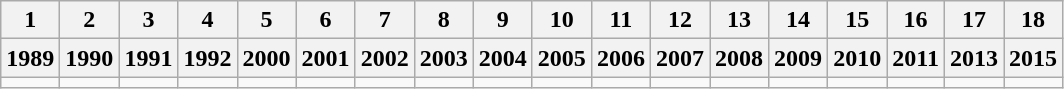<table class="wikitable">
<tr align="center">
<th>1</th>
<th>2</th>
<th>3</th>
<th>4</th>
<th>5</th>
<th>6</th>
<th>7</th>
<th>8</th>
<th>9</th>
<th>10</th>
<th>11</th>
<th>12</th>
<th>13</th>
<th>14</th>
<th>15</th>
<th>16</th>
<th>17</th>
<th>18</th>
</tr>
<tr align="center">
<th>1989</th>
<th>1990</th>
<th>1991</th>
<th>1992</th>
<th>2000</th>
<th>2001</th>
<th>2002</th>
<th>2003</th>
<th>2004</th>
<th>2005</th>
<th>2006</th>
<th>2007</th>
<th>2008</th>
<th>2009</th>
<th>2010</th>
<th>2011</th>
<th>2013</th>
<th>2015</th>
</tr>
<tr align="center">
<td></td>
<td></td>
<td></td>
<td></td>
<td></td>
<td></td>
<td></td>
<td></td>
<td></td>
<td></td>
<td></td>
<td></td>
<td></td>
<td></td>
<td></td>
<td></td>
<td></td>
<td></td>
</tr>
</table>
